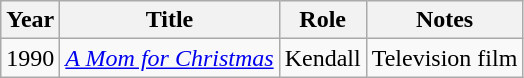<table class="wikitable">
<tr>
<th>Year</th>
<th>Title</th>
<th>Role</th>
<th>Notes</th>
</tr>
<tr>
<td>1990</td>
<td><em><a href='#'>A Mom for Christmas</a></em></td>
<td>Kendall</td>
<td>Television film</td>
</tr>
</table>
